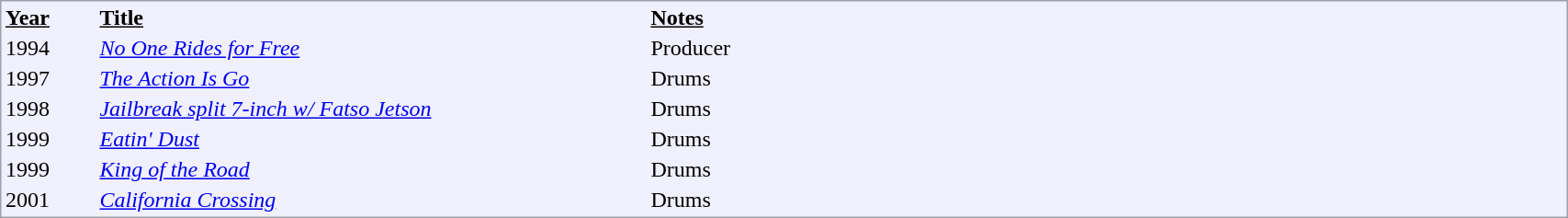<table style="border: 1px solid #a0a0aa; background-color: #f0f0ff; width: 90%; margin-left:8px;">
<tr>
<td width=5%><u><strong>Year</strong></u></td>
<td width=30%><u><strong>Title</strong></u></td>
<td width=50%><u><strong>Notes</strong></u></td>
</tr>
<tr>
<td>1994</td>
<td><em><a href='#'>No One Rides for Free</a></em></td>
<td>Producer</td>
</tr>
<tr>
<td>1997</td>
<td><em><a href='#'>The Action Is Go</a></em></td>
<td>Drums</td>
</tr>
<tr>
<td>1998</td>
<td><em><a href='#'>Jailbreak split 7-inch w/ Fatso Jetson</a></em></td>
<td>Drums</td>
</tr>
<tr>
<td>1999</td>
<td><em><a href='#'>Eatin' Dust</a></em></td>
<td>Drums</td>
</tr>
<tr>
<td>1999</td>
<td><em><a href='#'>King of the Road</a></em></td>
<td>Drums</td>
</tr>
<tr>
<td>2001</td>
<td><em><a href='#'>California Crossing</a></em></td>
<td>Drums</td>
</tr>
</table>
